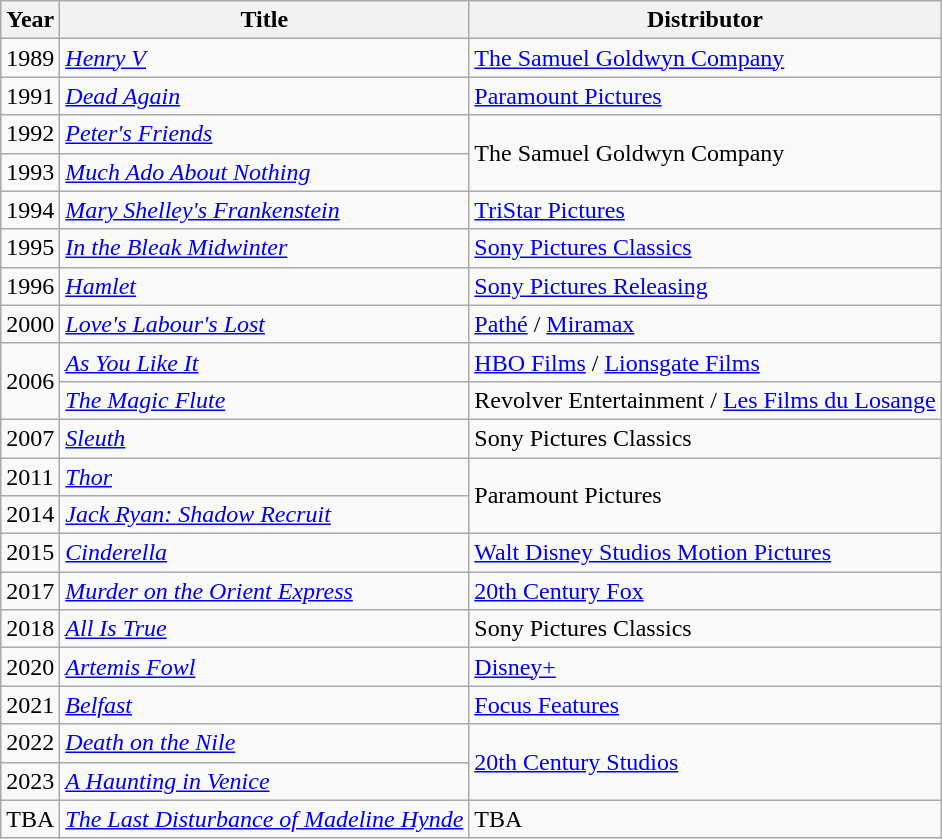<table class="wikitable">
<tr>
<th>Year</th>
<th>Title</th>
<th>Distributor</th>
</tr>
<tr>
<td>1989</td>
<td><em><a href='#'>Henry V</a></em></td>
<td><a href='#'>The Samuel Goldwyn Company</a></td>
</tr>
<tr>
<td>1991</td>
<td><em><a href='#'>Dead Again</a></em></td>
<td><a href='#'>Paramount Pictures</a></td>
</tr>
<tr>
<td>1992</td>
<td><em><a href='#'>Peter's Friends</a></em></td>
<td rowspan=2>The Samuel Goldwyn Company</td>
</tr>
<tr>
<td>1993</td>
<td><em><a href='#'>Much Ado About Nothing</a></em></td>
</tr>
<tr>
<td>1994</td>
<td><em><a href='#'>Mary Shelley's Frankenstein</a></em></td>
<td><a href='#'>TriStar Pictures</a></td>
</tr>
<tr>
<td>1995</td>
<td><em><a href='#'>In the Bleak Midwinter</a></em></td>
<td><a href='#'>Sony Pictures Classics</a></td>
</tr>
<tr>
<td>1996</td>
<td><em><a href='#'>Hamlet</a></em></td>
<td><a href='#'>Sony Pictures Releasing</a></td>
</tr>
<tr>
<td>2000</td>
<td><em><a href='#'>Love's Labour's Lost</a></em></td>
<td><a href='#'>Pathé</a> / <a href='#'>Miramax</a></td>
</tr>
<tr>
<td rowspan=2>2006</td>
<td><em><a href='#'>As You Like It</a></em></td>
<td><a href='#'>HBO Films</a> / <a href='#'>Lionsgate Films</a></td>
</tr>
<tr>
<td><em><a href='#'>The Magic Flute</a></em></td>
<td>Revolver Entertainment / <a href='#'>Les Films du Losange</a></td>
</tr>
<tr>
<td>2007</td>
<td><em><a href='#'>Sleuth</a></em></td>
<td>Sony Pictures Classics</td>
</tr>
<tr>
<td>2011</td>
<td><em><a href='#'>Thor</a></em></td>
<td rowspan=2>Paramount Pictures</td>
</tr>
<tr>
<td>2014</td>
<td><em><a href='#'>Jack Ryan: Shadow Recruit</a></em></td>
</tr>
<tr>
<td>2015</td>
<td><em><a href='#'>Cinderella</a></em></td>
<td><a href='#'>Walt Disney Studios Motion Pictures</a></td>
</tr>
<tr>
<td>2017</td>
<td><em><a href='#'>Murder on the Orient Express</a></em></td>
<td><a href='#'>20th Century Fox</a></td>
</tr>
<tr>
<td>2018</td>
<td><em><a href='#'>All Is True</a></em></td>
<td>Sony Pictures Classics</td>
</tr>
<tr>
<td>2020</td>
<td><em><a href='#'>Artemis Fowl</a></em></td>
<td><a href='#'>Disney+</a></td>
</tr>
<tr>
<td>2021</td>
<td><em><a href='#'>Belfast</a></em></td>
<td><a href='#'>Focus Features</a></td>
</tr>
<tr>
<td>2022</td>
<td><em><a href='#'>Death on the Nile</a></em></td>
<td rowspan=2><a href='#'>20th Century Studios</a></td>
</tr>
<tr>
<td>2023</td>
<td><em><a href='#'>A Haunting in Venice</a></em></td>
</tr>
<tr>
<td>TBA</td>
<td><em><a href='#'>The Last Disturbance of Madeline Hynde</a></em></td>
<td>TBA</td>
</tr>
</table>
